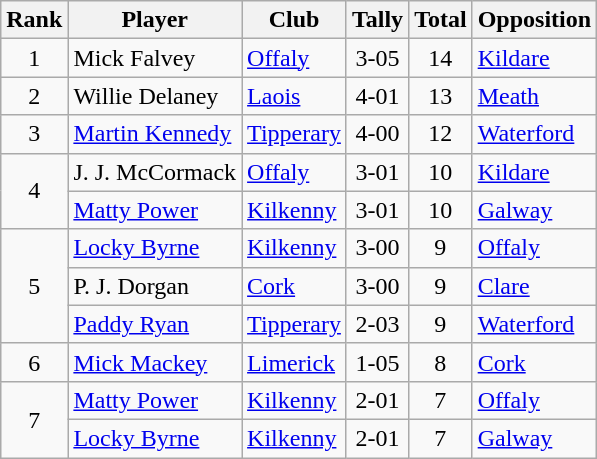<table class="wikitable">
<tr>
<th>Rank</th>
<th>Player</th>
<th>Club</th>
<th>Tally</th>
<th>Total</th>
<th>Opposition</th>
</tr>
<tr>
<td rowspan="1" style="text-align:center;">1</td>
<td>Mick Falvey</td>
<td><a href='#'>Offaly</a></td>
<td align=center>3-05</td>
<td align=center>14</td>
<td><a href='#'>Kildare</a></td>
</tr>
<tr>
<td rowspan="1" style="text-align:center;">2</td>
<td>Willie Delaney</td>
<td><a href='#'>Laois</a></td>
<td align=center>4-01</td>
<td align=center>13</td>
<td><a href='#'>Meath</a></td>
</tr>
<tr>
<td rowspan="1" style="text-align:center;">3</td>
<td><a href='#'>Martin Kennedy</a></td>
<td><a href='#'>Tipperary</a></td>
<td align=center>4-00</td>
<td align=center>12</td>
<td><a href='#'>Waterford</a></td>
</tr>
<tr>
<td rowspan="2" style="text-align:center;">4</td>
<td>J. J. McCormack</td>
<td><a href='#'>Offaly</a></td>
<td align=center>3-01</td>
<td align=center>10</td>
<td><a href='#'>Kildare</a></td>
</tr>
<tr>
<td><a href='#'>Matty Power</a></td>
<td><a href='#'>Kilkenny</a></td>
<td align=center>3-01</td>
<td align=center>10</td>
<td><a href='#'>Galway</a></td>
</tr>
<tr>
<td rowspan="3" style="text-align:center;">5</td>
<td><a href='#'>Locky Byrne</a></td>
<td><a href='#'>Kilkenny</a></td>
<td align=center>3-00</td>
<td align=center>9</td>
<td><a href='#'>Offaly</a></td>
</tr>
<tr>
<td>P. J. Dorgan</td>
<td><a href='#'>Cork</a></td>
<td align=center>3-00</td>
<td align=center>9</td>
<td><a href='#'>Clare</a></td>
</tr>
<tr>
<td><a href='#'>Paddy Ryan</a></td>
<td><a href='#'>Tipperary</a></td>
<td align=center>2-03</td>
<td align=center>9</td>
<td><a href='#'>Waterford</a></td>
</tr>
<tr>
<td rowspan="1" style="text-align:center;">6</td>
<td><a href='#'>Mick Mackey</a></td>
<td><a href='#'>Limerick</a></td>
<td align=center>1-05</td>
<td align=center>8</td>
<td><a href='#'>Cork</a></td>
</tr>
<tr>
<td rowspan="2" style="text-align:center;">7</td>
<td><a href='#'>Matty Power</a></td>
<td><a href='#'>Kilkenny</a></td>
<td align=center>2-01</td>
<td align=center>7</td>
<td><a href='#'>Offaly</a></td>
</tr>
<tr>
<td><a href='#'>Locky Byrne</a></td>
<td><a href='#'>Kilkenny</a></td>
<td align=center>2-01</td>
<td align=center>7</td>
<td><a href='#'>Galway</a></td>
</tr>
</table>
